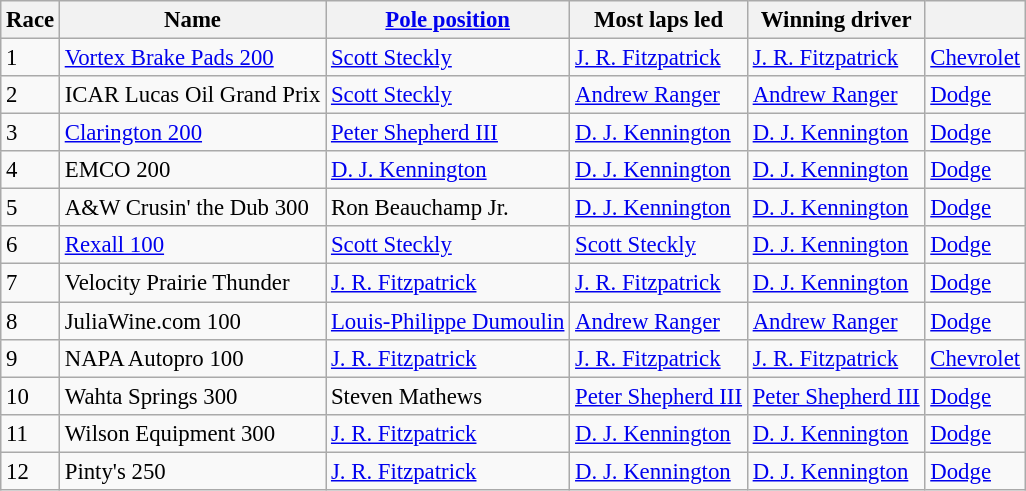<table class="wikitable sortable" style="font-size:95%">
<tr>
<th>Race</th>
<th>Name</th>
<th><a href='#'>Pole position</a></th>
<th>Most laps led</th>
<th>Winning driver</th>
<th></th>
</tr>
<tr>
<td>1</td>
<td><a href='#'>Vortex Brake Pads 200</a></td>
<td><a href='#'>Scott Steckly</a></td>
<td><a href='#'>J. R. Fitzpatrick</a></td>
<td><a href='#'>J. R. Fitzpatrick</a></td>
<td><a href='#'>Chevrolet</a></td>
</tr>
<tr>
<td>2</td>
<td>ICAR Lucas Oil Grand Prix</td>
<td><a href='#'>Scott Steckly</a> </td>
<td><a href='#'>Andrew Ranger</a></td>
<td><a href='#'>Andrew Ranger</a></td>
<td><a href='#'>Dodge</a></td>
</tr>
<tr>
<td>3</td>
<td><a href='#'>Clarington 200</a></td>
<td><a href='#'>Peter Shepherd III</a></td>
<td><a href='#'>D. J. Kennington</a></td>
<td><a href='#'>D. J. Kennington</a></td>
<td><a href='#'>Dodge</a></td>
</tr>
<tr>
<td>4</td>
<td>EMCO 200</td>
<td><a href='#'>D. J. Kennington</a></td>
<td><a href='#'>D. J. Kennington</a></td>
<td><a href='#'>D. J. Kennington</a></td>
<td><a href='#'>Dodge</a></td>
</tr>
<tr>
<td>5</td>
<td>A&W Crusin' the Dub 300</td>
<td>Ron Beauchamp Jr.</td>
<td><a href='#'>D. J. Kennington</a></td>
<td><a href='#'>D. J. Kennington</a></td>
<td><a href='#'>Dodge</a></td>
</tr>
<tr>
<td>6</td>
<td><a href='#'>Rexall 100</a></td>
<td><a href='#'>Scott Steckly</a></td>
<td><a href='#'>Scott Steckly</a></td>
<td><a href='#'>D. J. Kennington</a></td>
<td><a href='#'>Dodge</a></td>
</tr>
<tr>
<td>7</td>
<td>Velocity Prairie Thunder</td>
<td><a href='#'>J. R. Fitzpatrick</a></td>
<td><a href='#'>J. R. Fitzpatrick</a></td>
<td><a href='#'>D. J. Kennington</a></td>
<td><a href='#'>Dodge</a></td>
</tr>
<tr>
<td>8</td>
<td>JuliaWine.com 100</td>
<td><a href='#'>Louis-Philippe Dumoulin</a></td>
<td><a href='#'>Andrew Ranger</a></td>
<td><a href='#'>Andrew Ranger</a></td>
<td><a href='#'>Dodge</a></td>
</tr>
<tr>
<td>9</td>
<td>NAPA Autopro 100</td>
<td><a href='#'>J. R. Fitzpatrick</a></td>
<td><a href='#'>J. R. Fitzpatrick</a></td>
<td><a href='#'>J. R. Fitzpatrick</a></td>
<td><a href='#'>Chevrolet</a></td>
</tr>
<tr>
<td>10</td>
<td>Wahta Springs 300</td>
<td>Steven Mathews</td>
<td><a href='#'>Peter Shepherd III</a></td>
<td><a href='#'>Peter Shepherd III</a></td>
<td><a href='#'>Dodge</a></td>
</tr>
<tr>
<td>11</td>
<td>Wilson Equipment 300</td>
<td><a href='#'>J. R. Fitzpatrick</a></td>
<td><a href='#'>D. J. Kennington</a></td>
<td><a href='#'>D. J. Kennington</a></td>
<td><a href='#'>Dodge</a></td>
</tr>
<tr>
<td>12</td>
<td>Pinty's 250</td>
<td><a href='#'>J. R. Fitzpatrick</a></td>
<td><a href='#'>D. J. Kennington</a></td>
<td><a href='#'>D. J. Kennington</a></td>
<td><a href='#'>Dodge</a></td>
</tr>
</table>
